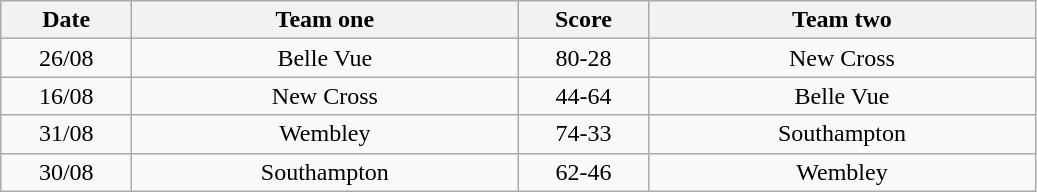<table class="wikitable" style="text-align: center">
<tr>
<th width=80>Date</th>
<th width=250>Team one</th>
<th width=80>Score</th>
<th width=250>Team two</th>
</tr>
<tr>
<td>26/08</td>
<td>Belle Vue</td>
<td>80-28</td>
<td>New Cross</td>
</tr>
<tr>
<td>16/08</td>
<td>New Cross</td>
<td>44-64</td>
<td>Belle Vue</td>
</tr>
<tr>
<td>31/08</td>
<td>Wembley</td>
<td>74-33</td>
<td>Southampton</td>
</tr>
<tr>
<td>30/08</td>
<td>Southampton</td>
<td>62-46</td>
<td>Wembley</td>
</tr>
</table>
